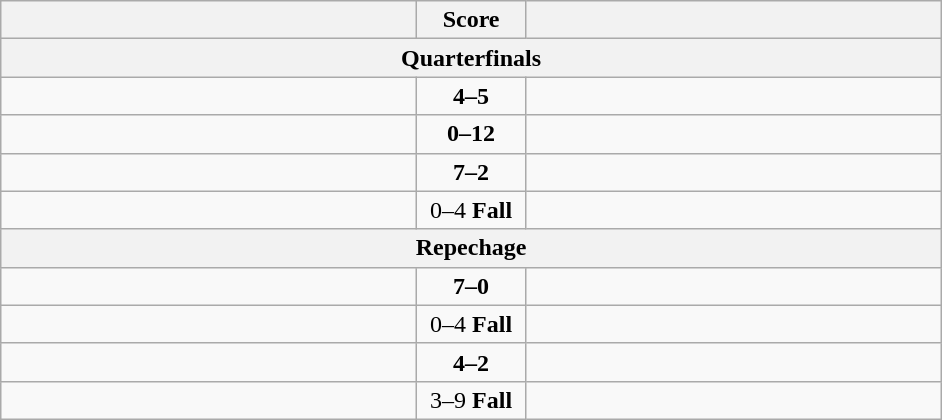<table class="wikitable" style="text-align: left;">
<tr>
<th align="right" width="270"></th>
<th width="65">Score</th>
<th align="left" width="270"></th>
</tr>
<tr>
<th colspan="3">Quarterfinals</th>
</tr>
<tr>
<td></td>
<td align=center><strong>4–5</strong></td>
<td><strong></strong></td>
</tr>
<tr>
<td></td>
<td align=center><strong>0–12</strong></td>
<td><strong></strong></td>
</tr>
<tr>
<td><strong></strong></td>
<td align=center><strong>7–2</strong></td>
<td></td>
</tr>
<tr>
<td></td>
<td align=center>0–4 <strong>Fall</strong></td>
<td><strong></strong></td>
</tr>
<tr>
<th colspan="3">Repechage</th>
</tr>
<tr>
<td><strong></strong></td>
<td align=center><strong>7–0</strong></td>
<td></td>
</tr>
<tr>
<td></td>
<td align=center>0–4 <strong>Fall</strong></td>
<td><strong></strong></td>
</tr>
<tr>
<td><strong></strong></td>
<td align=center><strong>4–2</strong></td>
<td></td>
</tr>
<tr>
<td></td>
<td align=center>3–9 <strong>Fall</strong></td>
<td><strong></strong></td>
</tr>
</table>
